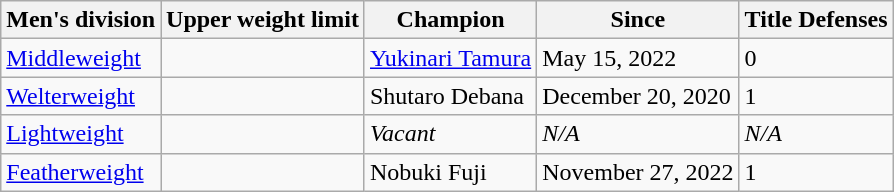<table class="wikitable">
<tr>
<th>Men's division</th>
<th>Upper weight limit</th>
<th>Champion</th>
<th>Since</th>
<th>Title Defenses</th>
</tr>
<tr>
<td><a href='#'>Middleweight</a></td>
<td></td>
<td> <a href='#'>Yukinari Tamura</a></td>
<td>May 15, 2022</td>
<td>0</td>
</tr>
<tr>
<td><a href='#'>Welterweight</a></td>
<td></td>
<td> Shutaro Debana</td>
<td>December 20, 2020</td>
<td>1</td>
</tr>
<tr>
<td><a href='#'>Lightweight</a></td>
<td></td>
<td><em>Vacant</em></td>
<td><em>N/A</em></td>
<td><em>N/A</em></td>
</tr>
<tr>
<td><a href='#'>Featherweight</a></td>
<td></td>
<td> Nobuki Fuji</td>
<td>November 27, 2022</td>
<td>1</td>
</tr>
</table>
